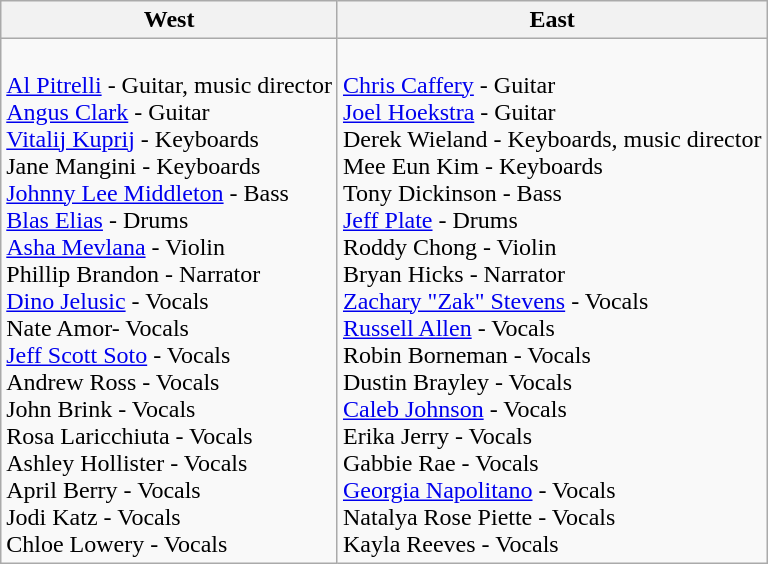<table class="wikitable">
<tr>
<th>West</th>
<th>East</th>
</tr>
<tr>
<td><br><a href='#'>Al Pitrelli</a> - Guitar, music director<br>
<a href='#'>Angus Clark</a> - Guitar<br>
<a href='#'>Vitalij Kuprij</a> - Keyboards<br>
Jane Mangini - Keyboards<br>
<a href='#'>Johnny Lee Middleton</a> - Bass<br>
<a href='#'>Blas Elias</a> - Drums<br>
<a href='#'>Asha Mevlana</a> - Violin<br>
Phillip Brandon - Narrator<br>
<a href='#'>Dino Jelusic</a> - Vocals<br>
Nate Amor- Vocals<br>
<a href='#'>Jeff Scott Soto</a> - Vocals <br>
Andrew Ross - Vocals<br>
John Brink - Vocals<br> 
Rosa Laricchiuta - Vocals<br>
Ashley Hollister - Vocals<br>
April Berry - Vocals<br>
Jodi Katz - Vocals<br>
Chloe Lowery - Vocals<br></td>
<td><br><a href='#'>Chris Caffery</a> - Guitar<br>
<a href='#'>Joel Hoekstra</a> - Guitar<br>
Derek Wieland - Keyboards, music director<br>
Mee Eun Kim - Keyboards<br>
Tony Dickinson - Bass<br>
<a href='#'>Jeff Plate</a> - Drums<br>
Roddy Chong - Violin<br>
Bryan Hicks - Narrator<br>
<a href='#'>Zachary "Zak" Stevens</a> - Vocals<br>
<a href='#'>Russell Allen</a> - Vocals<br>
Robin Borneman - Vocals<br>
Dustin Brayley - Vocals<br>
<a href='#'>Caleb Johnson</a> - Vocals<br>
Erika Jerry - Vocals<br>
Gabbie Rae - Vocals<br>
<a href='#'>Georgia Napolitano</a> - Vocals<br>
Natalya Rose Piette - Vocals<br>
Kayla Reeves - Vocals</td>
</tr>
</table>
